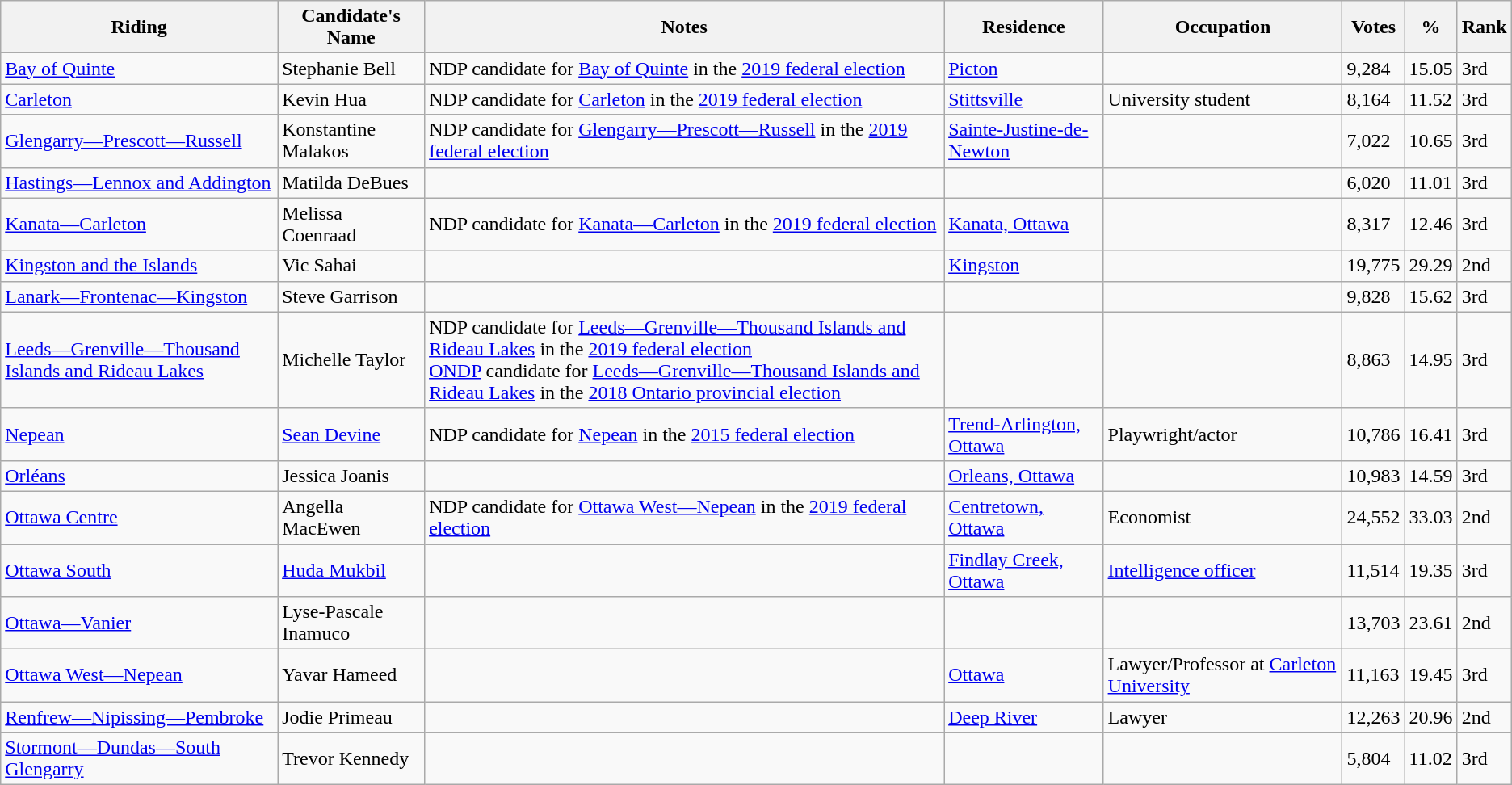<table class="wikitable sortable">
<tr>
<th>Riding<br></th>
<th>Candidate's Name</th>
<th>Notes</th>
<th>Residence</th>
<th>Occupation</th>
<th>Votes</th>
<th>%</th>
<th>Rank</th>
</tr>
<tr>
<td><a href='#'>Bay of Quinte</a></td>
<td>Stephanie Bell</td>
<td>NDP candidate for <a href='#'>Bay of Quinte</a> in the <a href='#'>2019 federal election</a></td>
<td><a href='#'>Picton</a></td>
<td></td>
<td>9,284</td>
<td>15.05</td>
<td>3rd</td>
</tr>
<tr>
<td><a href='#'>Carleton</a></td>
<td>Kevin Hua</td>
<td>NDP candidate for <a href='#'>Carleton</a> in the <a href='#'>2019 federal election</a></td>
<td><a href='#'>Stittsville</a></td>
<td>University student</td>
<td>8,164</td>
<td>11.52</td>
<td>3rd</td>
</tr>
<tr>
<td><a href='#'>Glengarry—Prescott—Russell</a></td>
<td>Konstantine Malakos</td>
<td>NDP candidate for <a href='#'>Glengarry—Prescott—Russell</a> in the <a href='#'>2019 federal election</a></td>
<td><a href='#'>Sainte-Justine-de-Newton</a></td>
<td></td>
<td>7,022</td>
<td>10.65</td>
<td>3rd</td>
</tr>
<tr>
<td><a href='#'>Hastings—Lennox and Addington</a></td>
<td>Matilda DeBues</td>
<td></td>
<td></td>
<td></td>
<td>6,020</td>
<td>11.01</td>
<td>3rd</td>
</tr>
<tr>
<td><a href='#'>Kanata—Carleton</a></td>
<td>Melissa Coenraad</td>
<td>NDP candidate for <a href='#'>Kanata—Carleton</a> in the <a href='#'>2019 federal election</a></td>
<td><a href='#'>Kanata, Ottawa</a></td>
<td></td>
<td>8,317</td>
<td>12.46</td>
<td>3rd</td>
</tr>
<tr>
<td><a href='#'>Kingston and the Islands</a></td>
<td>Vic Sahai</td>
<td></td>
<td><a href='#'>Kingston</a></td>
<td></td>
<td>19,775</td>
<td>29.29</td>
<td>2nd</td>
</tr>
<tr>
<td><a href='#'>Lanark—Frontenac—Kingston</a></td>
<td>Steve Garrison</td>
<td></td>
<td></td>
<td></td>
<td>9,828</td>
<td>15.62</td>
<td>3rd</td>
</tr>
<tr>
<td><a href='#'>Leeds—Grenville—Thousand Islands and Rideau Lakes</a></td>
<td>Michelle Taylor</td>
<td>NDP candidate for <a href='#'>Leeds—Grenville—Thousand Islands and Rideau Lakes</a> in the <a href='#'>2019 federal election</a> <br> <a href='#'>ONDP</a> candidate for <a href='#'>Leeds—Grenville—Thousand Islands and Rideau Lakes</a> in the <a href='#'>2018 Ontario provincial election</a></td>
<td></td>
<td></td>
<td>8,863</td>
<td>14.95</td>
<td>3rd</td>
</tr>
<tr>
<td><a href='#'>Nepean</a></td>
<td><a href='#'>Sean Devine</a></td>
<td>NDP candidate for <a href='#'>Nepean</a> in the <a href='#'>2015 federal election</a></td>
<td><a href='#'>Trend-Arlington, Ottawa</a></td>
<td>Playwright/actor</td>
<td>10,786</td>
<td>16.41</td>
<td>3rd</td>
</tr>
<tr>
<td><a href='#'>Orléans</a></td>
<td>Jessica Joanis</td>
<td></td>
<td><a href='#'>Orleans, Ottawa</a></td>
<td></td>
<td>10,983</td>
<td>14.59</td>
<td>3rd</td>
</tr>
<tr>
<td><a href='#'>Ottawa Centre</a></td>
<td>Angella MacEwen</td>
<td>NDP candidate for <a href='#'>Ottawa West—Nepean</a> in the <a href='#'>2019 federal election</a></td>
<td><a href='#'>Centretown, Ottawa</a></td>
<td>Economist</td>
<td>24,552</td>
<td>33.03</td>
<td>2nd</td>
</tr>
<tr>
<td><a href='#'>Ottawa South</a></td>
<td><a href='#'>Huda Mukbil</a></td>
<td></td>
<td><a href='#'>Findlay Creek, Ottawa</a></td>
<td><a href='#'>Intelligence officer</a></td>
<td>11,514</td>
<td>19.35</td>
<td>3rd</td>
</tr>
<tr>
<td><a href='#'>Ottawa—Vanier</a></td>
<td>Lyse-Pascale Inamuco</td>
<td></td>
<td></td>
<td></td>
<td>13,703</td>
<td>23.61</td>
<td>2nd</td>
</tr>
<tr>
<td><a href='#'>Ottawa West—Nepean</a></td>
<td>Yavar Hameed</td>
<td></td>
<td><a href='#'>Ottawa</a></td>
<td>Lawyer/Professor at <a href='#'>Carleton University</a></td>
<td>11,163</td>
<td>19.45</td>
<td>3rd</td>
</tr>
<tr>
<td><a href='#'>Renfrew—Nipissing—Pembroke</a></td>
<td>Jodie Primeau</td>
<td></td>
<td><a href='#'>Deep River</a></td>
<td>Lawyer</td>
<td>12,263</td>
<td>20.96</td>
<td>2nd</td>
</tr>
<tr>
<td><a href='#'>Stormont—Dundas—South Glengarry</a></td>
<td>Trevor Kennedy</td>
<td></td>
<td></td>
<td></td>
<td>5,804</td>
<td>11.02</td>
<td>3rd</td>
</tr>
</table>
